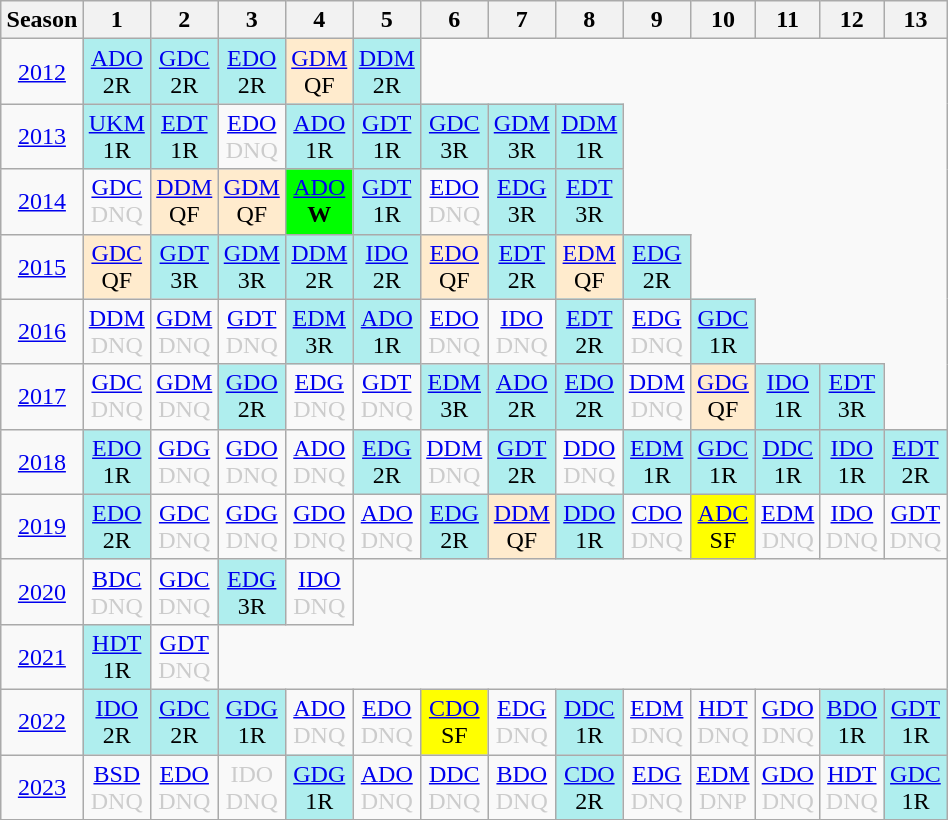<table class="wikitable" style="width:50%; margin:0">
<tr>
<th>Season</th>
<th>1</th>
<th>2</th>
<th>3</th>
<th>4</th>
<th>5</th>
<th>6</th>
<th>7</th>
<th>8</th>
<th>9</th>
<th>10</th>
<th>11</th>
<th>12</th>
<th>13</th>
</tr>
<tr>
<td style="text-align:center;"background:#efefef;"><a href='#'>2012</a></td>
<td style="text-align:center; background:#afeeee;"><a href='#'>ADO</a><br>2R</td>
<td style="text-align:center; background:#afeeee;"><a href='#'>GDC</a><br>2R</td>
<td style="text-align:center; background:#afeeee;"><a href='#'>EDO</a><br>2R</td>
<td style="text-align:center; background:#ffebcd;"><a href='#'>GDM</a><br>QF</td>
<td style="text-align:center; background:#afeeee;"><a href='#'>DDM</a><br>2R</td>
</tr>
<tr>
<td style="text-align:center;"background:#efefef;"><a href='#'>2013</a></td>
<td style="text-align:center; background:#afeeee;"><a href='#'>UKM</a><br>1R</td>
<td style="text-align:center; background:#afeeee;"><a href='#'>EDT</a><br>1R</td>
<td style="text-align:center; color:#ccc;"><a href='#'>EDO</a><br>DNQ</td>
<td style="text-align:center; background:#afeeee;"><a href='#'>ADO</a><br>1R</td>
<td style="text-align:center; background:#afeeee;"><a href='#'>GDT</a><br>1R</td>
<td style="text-align:center; background:#afeeee;"><a href='#'>GDC</a><br>3R</td>
<td style="text-align:center; background:#afeeee;"><a href='#'>GDM</a><br>3R</td>
<td style="text-align:center; background:#afeeee;"><a href='#'>DDM</a><br>1R</td>
</tr>
<tr>
<td style="text-align:center;"background:#efefef;"><a href='#'>2014</a></td>
<td style="text-align:center; color:#ccc;"><a href='#'>GDC</a><br>DNQ</td>
<td style="text-align:center; background:#ffebcd;"><a href='#'>DDM</a><br>QF</td>
<td style="text-align:center; background:#ffebcd;"><a href='#'>GDM</a><br>QF</td>
<td style="text-align:center; background:lime;"><a href='#'>ADO</a><br><strong>W</strong></td>
<td style="text-align:center; background:#afeeee;"><a href='#'>GDT</a><br>1R</td>
<td style="text-align:center; color:#ccc;"><a href='#'>EDO</a><br>DNQ</td>
<td style="text-align:center; background:#afeeee;"><a href='#'>EDG</a><br>3R</td>
<td style="text-align:center; background:#afeeee;"><a href='#'>EDT</a><br>3R</td>
</tr>
<tr>
<td style="text-align:center;"background:#efefef;"><a href='#'>2015</a></td>
<td style="text-align:center; background:#ffebcd;"><a href='#'>GDC</a><br>QF</td>
<td style="text-align:center; background:#afeeee;"><a href='#'>GDT</a><br>3R</td>
<td style="text-align:center; background:#afeeee;"><a href='#'>GDM</a><br>3R</td>
<td style="text-align:center; background:#afeeee;"><a href='#'>DDM</a><br>2R</td>
<td style="text-align:center; background:#afeeee;"><a href='#'>IDO</a><br>2R</td>
<td style="text-align:center; background:#ffebcd;"><a href='#'>EDO</a><br>QF</td>
<td style="text-align:center; background:#afeeee;"><a href='#'>EDT</a><br>2R</td>
<td style="text-align:center; background:#ffebcd;"><a href='#'>EDM</a><br>QF</td>
<td style="text-align:center; background:#afeeee;"><a href='#'>EDG</a><br>2R</td>
</tr>
<tr>
<td style="text-align:center;"background:#efefef;"><a href='#'>2016</a></td>
<td style="text-align:center; color:#ccc;"><a href='#'>DDM</a><br>DNQ</td>
<td style="text-align:center; color:#ccc;"><a href='#'>GDM</a><br>DNQ</td>
<td style="text-align:center; color:#ccc;"><a href='#'>GDT</a><br>DNQ</td>
<td style="text-align:center; background:#afeeee;"><a href='#'>EDM</a><br>3R</td>
<td style="text-align:center; background:#afeeee;"><a href='#'>ADO</a><br>1R</td>
<td style="text-align:center; color:#ccc;"><a href='#'>EDO</a><br>DNQ</td>
<td style="text-align:center; color:#ccc;"><a href='#'>IDO</a><br>DNQ</td>
<td style="text-align:center; background:#afeeee;"><a href='#'>EDT</a><br>2R</td>
<td style="text-align:center; color:#ccc;"><a href='#'>EDG</a><br>DNQ</td>
<td style="text-align:center; background:#afeeee;"><a href='#'>GDC</a><br>1R</td>
</tr>
<tr>
<td style="text-align:center;"background:#efefef;"><a href='#'>2017</a></td>
<td style="text-align:center; color:#ccc;"><a href='#'>GDC</a><br>DNQ</td>
<td style="text-align:center; color:#ccc;"><a href='#'>GDM</a><br>DNQ</td>
<td style="text-align:center; background:#afeeee;"><a href='#'>GDO</a><br>2R</td>
<td style="text-align:center; color:#ccc;"><a href='#'>EDG</a><br>DNQ</td>
<td style="text-align:center; color:#ccc;"><a href='#'>GDT</a><br>DNQ</td>
<td style="text-align:center; background:#afeeee;"><a href='#'>EDM</a><br>3R</td>
<td style="text-align:center; background:#afeeee;"><a href='#'>ADO</a><br>2R</td>
<td style="text-align:center; background:#afeeee;"><a href='#'>EDO</a><br>2R</td>
<td style="text-align:center; color:#ccc;"><a href='#'>DDM</a><br>DNQ</td>
<td style="text-align:center; background:#ffebcd;"><a href='#'>GDG</a><br>QF</td>
<td style="text-align:center; background:#afeeee;"><a href='#'>IDO</a><br>1R</td>
<td style="text-align:center; background:#afeeee;"><a href='#'>EDT</a><br>3R</td>
</tr>
<tr>
<td style="text-align:center;"background:#efefef;"><a href='#'>2018</a></td>
<td style="text-align:center; background:#afeeee;"><a href='#'>EDO</a><br>1R</td>
<td style="text-align:center; color:#ccc;"><a href='#'>GDG</a><br>DNQ</td>
<td style="text-align:center; color:#ccc;"><a href='#'>GDO</a><br>DNQ</td>
<td style="text-align:center; color:#ccc;"><a href='#'>ADO</a><br>DNQ</td>
<td style="text-align:center; background:#afeeee;"><a href='#'>EDG</a><br>2R</td>
<td style="text-align:center; color:#ccc;"><a href='#'>DDM</a><br>DNQ</td>
<td style="text-align:center; background:#afeeee;"><a href='#'>GDT</a><br>2R</td>
<td style="text-align:center; color:#ccc;"><a href='#'>DDO</a><br>DNQ</td>
<td style="text-align:center; background:#afeeee;"><a href='#'>EDM</a><br>1R</td>
<td style="text-align:center; background:#afeeee;"><a href='#'>GDC</a><br>1R</td>
<td style="text-align:center; background:#afeeee;"><a href='#'>DDC</a><br>1R</td>
<td style="text-align:center; background:#afeeee;"><a href='#'>IDO</a><br>1R</td>
<td style="text-align:center; background:#afeeee;"><a href='#'>EDT</a><br>2R</td>
</tr>
<tr>
<td style="text-align:center;"background:#efefef;"><a href='#'>2019</a></td>
<td style="text-align:center; background:#afeeee;"><a href='#'>EDO</a><br>2R</td>
<td style="text-align:center; color:#ccc;"><a href='#'>GDC</a><br>DNQ</td>
<td style="text-align:center; color:#ccc;"><a href='#'>GDG</a><br>DNQ</td>
<td style="text-align:center; color:#ccc;"><a href='#'>GDO</a><br>DNQ</td>
<td style="text-align:center; color:#ccc;"><a href='#'>ADO</a><br>DNQ</td>
<td style="text-align:center; background:#afeeee;"><a href='#'>EDG</a><br>2R</td>
<td style="text-align:center; background:#ffebcd;"><a href='#'>DDM</a><br>QF</td>
<td style="text-align:center; background:#afeeee;"><a href='#'>DDO</a><br>1R</td>
<td style="text-align:center; color:#ccc;"><a href='#'>CDO</a><br>DNQ</td>
<td style="text-align:center; background:yellow;"><a href='#'>ADC</a><br>SF</td>
<td style="text-align:center; color:#ccc;"><a href='#'>EDM</a><br>DNQ</td>
<td style="text-align:center; color:#ccc;"><a href='#'>IDO</a><br>DNQ</td>
<td style="text-align:center; color:#ccc;"><a href='#'>GDT</a><br>DNQ</td>
</tr>
<tr>
<td style="text-align:center;"background:#efefef;"><a href='#'>2020</a></td>
<td style="text-align:center; color:#ccc;"><a href='#'>BDC</a><br>DNQ</td>
<td style="text-align:center; color:#ccc;"><a href='#'>GDC</a><br>DNQ</td>
<td style="text-align:center; background:#afeeee;"><a href='#'>EDG</a><br>3R</td>
<td style="text-align:center; color:#ccc;"><a href='#'>IDO</a><br>DNQ</td>
</tr>
<tr>
<td style="text-align:center;"background:#efefef;"><a href='#'>2021</a></td>
<td style="text-align:center; background:#afeeee;"><a href='#'>HDT</a><br>1R</td>
<td style="text-align:center; color:#ccc;"><a href='#'>GDT</a><br>DNQ</td>
</tr>
<tr>
<td style="text-align:center;"background:#efefef;"><a href='#'>2022</a></td>
<td style="text-align:center; background:#afeeee;"><a href='#'>IDO</a><br>2R</td>
<td style="text-align:center; background:#afeeee;"><a href='#'>GDC</a><br>2R</td>
<td style="text-align:center; background:#afeeee;"><a href='#'>GDG</a><br>1R</td>
<td style="text-align:center; color:#ccc;"><a href='#'>ADO</a><br>DNQ</td>
<td style="text-align:center; color:#ccc;"><a href='#'>EDO</a><br>DNQ</td>
<td style="text-align:center; background:yellow;"><a href='#'>CDO</a><br>SF</td>
<td style="text-align:center; color:#ccc;"><a href='#'>EDG</a><br>DNQ</td>
<td style="text-align:center; background:#afeeee;"><a href='#'>DDC</a><br>1R</td>
<td style="text-align:center; color:#ccc;"><a href='#'>EDM</a><br>DNQ</td>
<td style="text-align:center; color:#ccc;"><a href='#'>HDT</a><br>DNQ</td>
<td style="text-align:center; color:#ccc;"><a href='#'>GDO</a><br>DNQ</td>
<td style="text-align:center; background:#afeeee;"><a href='#'>BDO</a><br>1R</td>
<td style="text-align:center; background:#afeeee;"><a href='#'>GDT</a><br>1R</td>
</tr>
<tr>
<td style="text-align:center;"background:#efefef;"><a href='#'>2023</a></td>
<td style="text-align:center; color:#ccc;"><a href='#'>BSD</a><br>DNQ</td>
<td style="text-align:center; color:#ccc;"><a href='#'>EDO</a><br>DNQ</td>
<td style="text-align:center; color:#ccc;">IDO<br>DNQ</td>
<td style="text-align:center; background:#afeeee;"><a href='#'>GDG</a><br>1R</td>
<td style="text-align:center; color:#ccc;"><a href='#'>ADO</a><br>DNQ</td>
<td style="text-align:center; color:#ccc;"><a href='#'>DDC</a><br>DNQ</td>
<td style="text-align:center; color:#ccc;"><a href='#'>BDO</a><br>DNQ</td>
<td style="text-align:center; background:#afeeee;"><a href='#'>CDO</a><br>2R</td>
<td style="text-align:center; color:#ccc;"><a href='#'>EDG</a><br>DNQ</td>
<td style="text-align:center; color:#ccc;"><a href='#'>EDM</a><br>DNP</td>
<td style="text-align:center; color:#ccc;"><a href='#'>GDO</a><br>DNQ</td>
<td style="text-align:center; color:#ccc;"><a href='#'>HDT</a><br>DNQ</td>
<td style="text-align:center; background:#afeeee;"><a href='#'>GDC</a><br>1R</td>
</tr>
<tr>
</tr>
</table>
